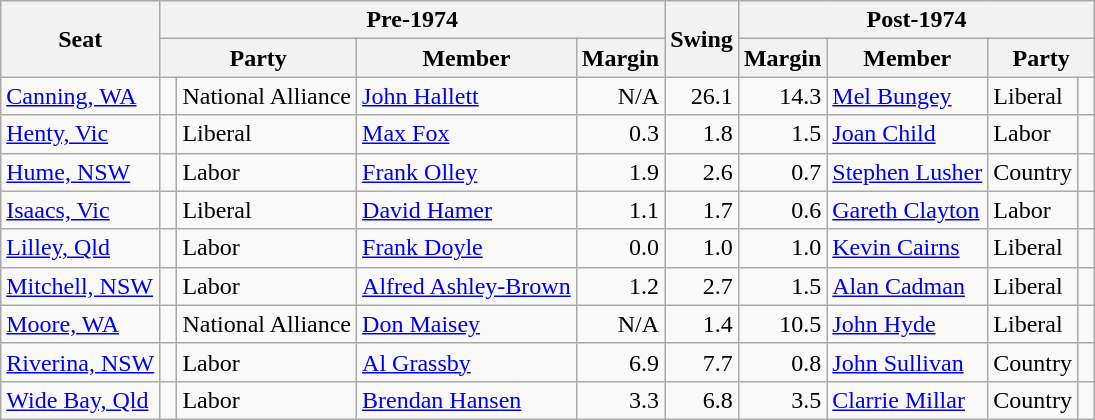<table class="wikitable">
<tr>
<th rowspan="2">Seat</th>
<th colspan="4">Pre-1974</th>
<th rowspan="2">Swing</th>
<th colspan="4">Post-1974</th>
</tr>
<tr>
<th colspan="2">Party</th>
<th>Member</th>
<th>Margin</th>
<th>Margin</th>
<th>Member</th>
<th colspan="2">Party</th>
</tr>
<tr>
<td><a href='#'>Canning, WA</a></td>
<td> </td>
<td>National Alliance</td>
<td><a href='#'>John Hallett</a></td>
<td style="text-align:right;">N/A</td>
<td style="text-align:right;">26.1</td>
<td style="text-align:right;">14.3</td>
<td><a href='#'>Mel Bungey</a></td>
<td>Liberal</td>
<td> </td>
</tr>
<tr>
<td><a href='#'>Henty, Vic</a></td>
<td> </td>
<td>Liberal</td>
<td><a href='#'>Max Fox</a></td>
<td style="text-align:right;">0.3</td>
<td style="text-align:right;">1.8</td>
<td style="text-align:right;">1.5</td>
<td><a href='#'>Joan Child</a></td>
<td>Labor</td>
<td> </td>
</tr>
<tr>
<td><a href='#'>Hume, NSW</a></td>
<td> </td>
<td>Labor</td>
<td><a href='#'>Frank Olley</a></td>
<td style="text-align:right;">1.9</td>
<td style="text-align:right;">2.6</td>
<td style="text-align:right;">0.7</td>
<td><a href='#'>Stephen Lusher</a></td>
<td>Country</td>
<td> </td>
</tr>
<tr>
<td><a href='#'>Isaacs, Vic</a></td>
<td> </td>
<td>Liberal</td>
<td><a href='#'>David Hamer</a></td>
<td style="text-align:right;">1.1</td>
<td style="text-align:right;">1.7</td>
<td style="text-align:right;">0.6</td>
<td><a href='#'>Gareth Clayton</a></td>
<td>Labor</td>
<td> </td>
</tr>
<tr>
<td><a href='#'>Lilley, Qld</a></td>
<td> </td>
<td>Labor</td>
<td><a href='#'>Frank Doyle</a></td>
<td style="text-align:right;">0.0</td>
<td style="text-align:right;">1.0</td>
<td style="text-align:right;">1.0</td>
<td><a href='#'>Kevin Cairns</a></td>
<td>Liberal</td>
<td> </td>
</tr>
<tr>
<td><a href='#'>Mitchell, NSW</a></td>
<td> </td>
<td>Labor</td>
<td><a href='#'>Alfred Ashley-Brown</a></td>
<td style="text-align:right;">1.2</td>
<td style="text-align:right;">2.7</td>
<td style="text-align:right;">1.5</td>
<td><a href='#'>Alan Cadman</a></td>
<td>Liberal</td>
<td> </td>
</tr>
<tr>
<td><a href='#'>Moore, WA</a></td>
<td> </td>
<td>National Alliance</td>
<td><a href='#'>Don Maisey</a></td>
<td style="text-align:right;">N/A</td>
<td style="text-align:right;">1.4</td>
<td style="text-align:right;">10.5</td>
<td><a href='#'>John Hyde</a></td>
<td>Liberal</td>
<td> </td>
</tr>
<tr>
<td><a href='#'>Riverina, NSW</a></td>
<td> </td>
<td>Labor</td>
<td><a href='#'>Al Grassby</a></td>
<td style="text-align:right;">6.9</td>
<td style="text-align:right;">7.7</td>
<td style="text-align:right;">0.8</td>
<td><a href='#'>John Sullivan</a></td>
<td>Country</td>
<td> </td>
</tr>
<tr>
<td><a href='#'>Wide Bay, Qld</a></td>
<td> </td>
<td>Labor</td>
<td><a href='#'>Brendan Hansen</a></td>
<td style="text-align:right;">3.3</td>
<td style="text-align:right;">6.8</td>
<td style="text-align:right;">3.5</td>
<td><a href='#'>Clarrie Millar</a></td>
<td>Country</td>
<td> </td>
</tr>
</table>
